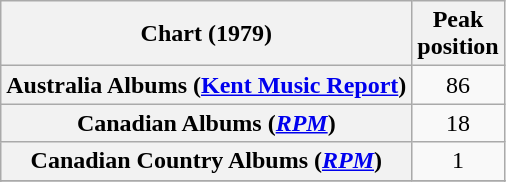<table class="wikitable sortable plainrowheaders" style="text-align:center">
<tr>
<th scope="col">Chart (1979)</th>
<th scope="col">Peak<br>position</th>
</tr>
<tr>
<th scope="row">Australia Albums (<a href='#'>Kent Music Report</a>)</th>
<td>86</td>
</tr>
<tr>
<th scope="row">Canadian Albums (<em><a href='#'>RPM</a></em>)</th>
<td>18</td>
</tr>
<tr>
<th scope="row">Canadian Country Albums (<em><a href='#'>RPM</a></em>)</th>
<td>1</td>
</tr>
<tr>
</tr>
<tr>
</tr>
</table>
